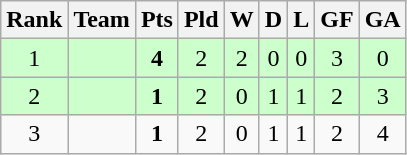<table class=wikitable>
<tr align=center>
<th bgcolor=#efefef>Rank</th>
<th bgcolor=#efefef>Team</th>
<th bgcolor=#efefef>Pts</th>
<th bgcolor=#efefef>Pld</th>
<th bgcolor=#efefef>W</th>
<th bgcolor=#efefef>D</th>
<th bgcolor=#efefef>L</th>
<th bgcolor=#efefef>GF</th>
<th bgcolor=#efefef>GA</th>
</tr>
<tr align=center style="background:#ccffcc;">
<td>1</td>
<td align=left></td>
<td><strong>4</strong></td>
<td>2</td>
<td>2</td>
<td>0</td>
<td>0</td>
<td>3</td>
<td>0</td>
</tr>
<tr align=center style="background:#ccffcc;">
<td>2</td>
<td align=left></td>
<td><strong>1</strong></td>
<td>2</td>
<td>0</td>
<td>1</td>
<td>1</td>
<td>2</td>
<td>3</td>
</tr>
<tr align=center>
<td>3</td>
<td align=left></td>
<td><strong>1</strong></td>
<td>2</td>
<td>0</td>
<td>1</td>
<td>1</td>
<td>2</td>
<td>4</td>
</tr>
</table>
